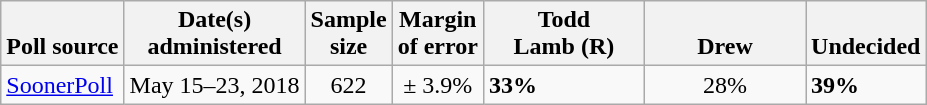<table class="wikitable">
<tr valign=bottom>
<th>Poll source</th>
<th>Date(s)<br>administered</th>
<th>Sample<br>size</th>
<th>Margin<br>of error</th>
<th style="width:100px;">Todd<br>Lamb (R)</th>
<th style="width:100px;">Drew<br></th>
<th>Undecided</th>
</tr>
<tr>
<td><a href='#'>SoonerPoll</a></td>
<td align=center>May 15–23, 2018</td>
<td align=center>622</td>
<td align=center>± 3.9%</td>
<td><strong>33%</strong></td>
<td align=center>28%</td>
<td><strong>39%</strong></td>
</tr>
</table>
